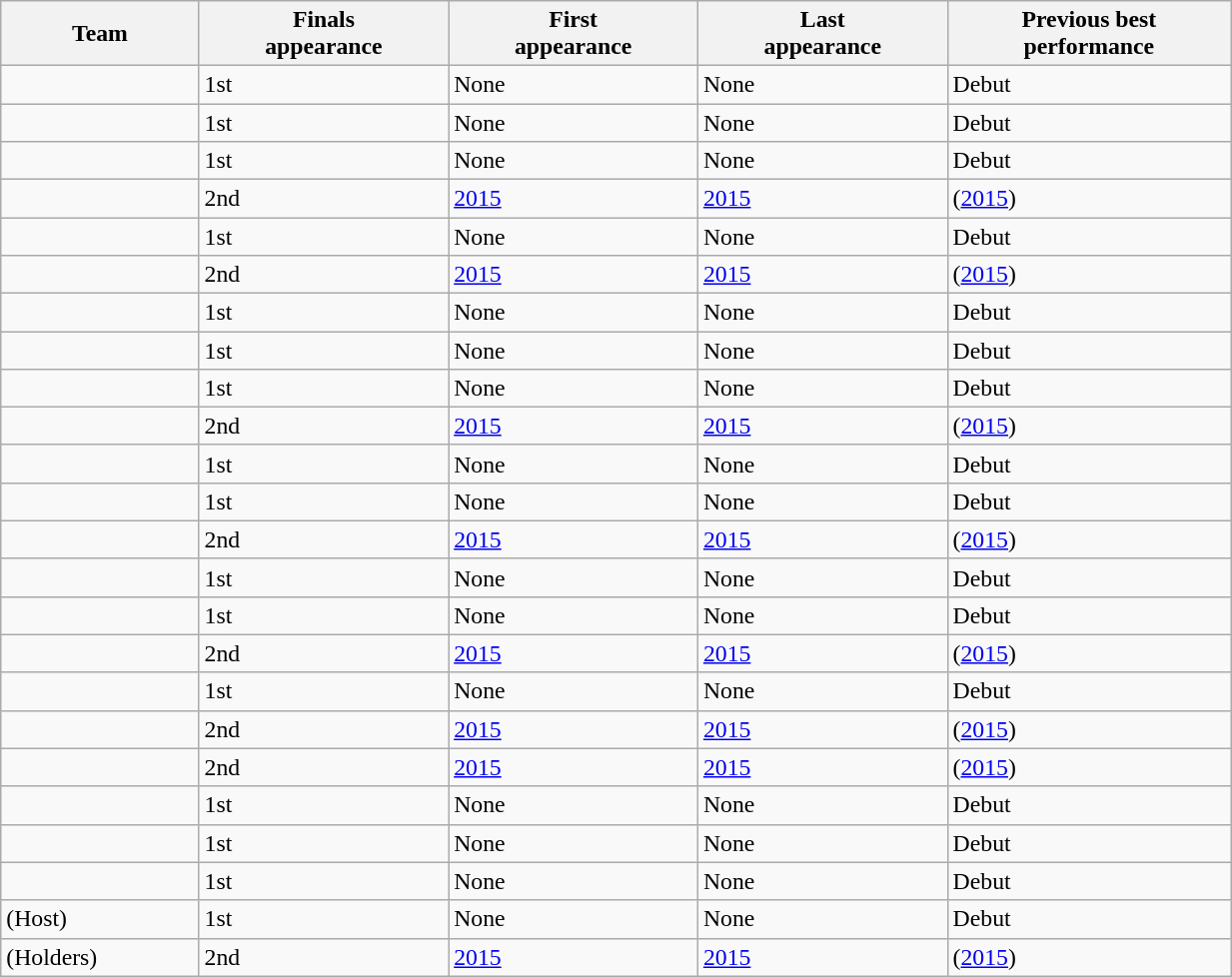<table class="wikitable" style="font-size:99%; text-align:left;" width="65%">
<tr>
<th>Team</th>
<th>Finals<br>appearance</th>
<th>First<br>appearance</th>
<th>Last<br>appearance</th>
<th>Previous best<br>performance</th>
</tr>
<tr>
<td></td>
<td>1st</td>
<td>None</td>
<td>None</td>
<td>Debut</td>
</tr>
<tr>
<td></td>
<td>1st</td>
<td>None</td>
<td>None</td>
<td>Debut</td>
</tr>
<tr>
<td></td>
<td>1st</td>
<td>None</td>
<td>None</td>
<td>Debut</td>
</tr>
<tr>
<td></td>
<td>2nd</td>
<td><a href='#'>2015</a></td>
<td><a href='#'>2015</a></td>
<td> (<a href='#'>2015</a>)</td>
</tr>
<tr>
<td></td>
<td>1st</td>
<td>None</td>
<td>None</td>
<td>Debut</td>
</tr>
<tr>
<td></td>
<td>2nd</td>
<td><a href='#'>2015</a></td>
<td><a href='#'>2015</a></td>
<td> (<a href='#'>2015</a>)</td>
</tr>
<tr>
<td></td>
<td>1st</td>
<td>None</td>
<td>None</td>
<td>Debut</td>
</tr>
<tr>
<td></td>
<td>1st</td>
<td>None</td>
<td>None</td>
<td>Debut</td>
</tr>
<tr>
<td></td>
<td>1st</td>
<td>None</td>
<td>None</td>
<td>Debut</td>
</tr>
<tr>
<td></td>
<td>2nd</td>
<td><a href='#'>2015</a></td>
<td><a href='#'>2015</a></td>
<td> (<a href='#'>2015</a>)</td>
</tr>
<tr>
<td></td>
<td>1st</td>
<td>None</td>
<td>None</td>
<td>Debut</td>
</tr>
<tr>
<td></td>
<td>1st</td>
<td>None</td>
<td>None</td>
<td>Debut</td>
</tr>
<tr>
<td></td>
<td>2nd</td>
<td><a href='#'>2015</a></td>
<td><a href='#'>2015</a></td>
<td> (<a href='#'>2015</a>)</td>
</tr>
<tr>
<td></td>
<td>1st</td>
<td>None</td>
<td>None</td>
<td>Debut</td>
</tr>
<tr>
<td></td>
<td>1st</td>
<td>None</td>
<td>None</td>
<td>Debut</td>
</tr>
<tr>
<td></td>
<td>2nd</td>
<td><a href='#'>2015</a></td>
<td><a href='#'>2015</a></td>
<td> (<a href='#'>2015</a>)</td>
</tr>
<tr>
<td></td>
<td>1st</td>
<td>None</td>
<td>None</td>
<td>Debut</td>
</tr>
<tr>
<td></td>
<td>2nd</td>
<td><a href='#'>2015</a></td>
<td><a href='#'>2015</a></td>
<td> (<a href='#'>2015</a>)</td>
</tr>
<tr>
<td></td>
<td>2nd</td>
<td><a href='#'>2015</a></td>
<td><a href='#'>2015</a></td>
<td> (<a href='#'>2015</a>)</td>
</tr>
<tr>
<td></td>
<td>1st</td>
<td>None</td>
<td>None</td>
<td>Debut</td>
</tr>
<tr>
<td></td>
<td>1st</td>
<td>None</td>
<td>None</td>
<td>Debut</td>
</tr>
<tr>
<td></td>
<td>1st</td>
<td>None</td>
<td>None</td>
<td>Debut</td>
</tr>
<tr>
<td>  (Host)</td>
<td>1st</td>
<td>None</td>
<td>None</td>
<td>Debut</td>
</tr>
<tr>
<td> (Holders)</td>
<td>2nd</td>
<td><a href='#'>2015</a></td>
<td><a href='#'>2015</a></td>
<td> (<a href='#'>2015</a>)</td>
</tr>
</table>
